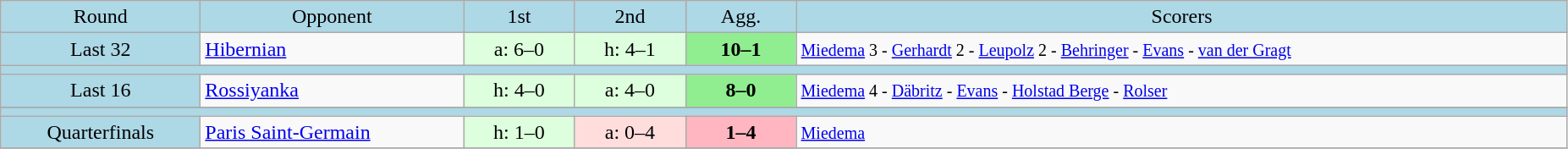<table class="wikitable" style="text-align:center">
<tr bgcolor=lightblue>
<td width=150px>Round</td>
<td width=200px>Opponent</td>
<td width=80px>1st</td>
<td width=80px>2nd</td>
<td width=80px>Agg.</td>
<td width=600px>Scorers</td>
</tr>
<tr>
<td bgcolor=lightblue>Last 32</td>
<td align=left> <a href='#'>Hibernian</a></td>
<td bgcolor="#ddffdd">a: 6–0</td>
<td bgcolor="#ddffdd">h: 4–1</td>
<td bgcolor=lightgreen><strong>10–1</strong></td>
<td align=left><small><a href='#'>Miedema</a> 3 - <a href='#'>Gerhardt</a> 2 - <a href='#'>Leupolz</a> 2 - <a href='#'>Behringer</a> - <a href='#'>Evans</a> - <a href='#'>van der Gragt</a></small></td>
</tr>
<tr bgcolor=lightblue>
<td colspan=6></td>
</tr>
<tr>
<td bgcolor=lightblue>Last 16</td>
<td align=left> <a href='#'>Rossiyanka</a></td>
<td bgcolor="#ddffdd">h: 4–0</td>
<td bgcolor="#ddffdd">a: 4–0</td>
<td bgcolor=lightgreen><strong>8–0</strong></td>
<td align=left><small><a href='#'>Miedema</a> 4 - <a href='#'>Däbritz</a> - <a href='#'>Evans</a> - <a href='#'>Holstad Berge</a> - <a href='#'>Rolser</a></small></td>
</tr>
<tr>
</tr>
<tr bgcolor=lightblue>
<td colspan=6></td>
</tr>
<tr>
<td bgcolor=lightblue>Quarterfinals</td>
<td align=left> <a href='#'>Paris Saint-Germain</a></td>
<td bgcolor="#ddffdd">h: 1–0</td>
<td bgcolor="#ffdddd">a: 0–4</td>
<td bgcolor=lightpink><strong>1–4</strong></td>
<td align=left><small><a href='#'>Miedema</a></small></td>
</tr>
<tr>
</tr>
</table>
